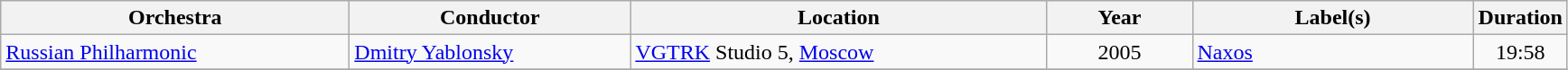<table class="wikitable">
<tr>
<th width="250px">Orchestra</th>
<th width=200px>Conductor</th>
<th width=300px>Location</th>
<th width=100px>Year</th>
<th width=200px>Label(s)</th>
<th>Duration</th>
</tr>
<tr>
<td><a href='#'>Russian Philharmonic</a></td>
<td><a href='#'>Dmitry Yablonsky</a></td>
<td> <a href='#'>VGTRK</a> Studio 5, <a href='#'>Moscow</a></td>
<td align=center>2005</td>
<td><a href='#'>Naxos</a></td>
<td align=center>19:58</td>
</tr>
<tr>
</tr>
</table>
